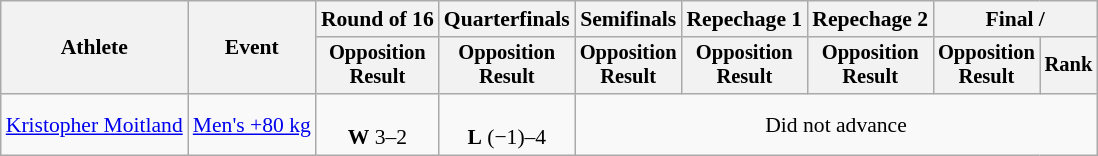<table class="wikitable" style="font-size:90%;">
<tr>
<th rowspan=2>Athlete</th>
<th rowspan=2>Event</th>
<th>Round of 16</th>
<th>Quarterfinals</th>
<th>Semifinals</th>
<th>Repechage 1</th>
<th>Repechage 2</th>
<th colspan=2>Final / </th>
</tr>
<tr style="font-size:95%">
<th>Opposition<br>Result</th>
<th>Opposition<br>Result</th>
<th>Opposition<br>Result</th>
<th>Opposition<br>Result</th>
<th>Opposition<br>Result</th>
<th>Opposition<br>Result</th>
<th>Rank</th>
</tr>
<tr align=center>
<td align=left><a href='#'>Kristopher Moitland</a></td>
<td align=left><a href='#'>Men's +80 kg</a></td>
<td><br><strong>W</strong> 3–2</td>
<td><br><strong>L</strong> (−1)–4</td>
<td colspan=5>Did not advance</td>
</tr>
</table>
